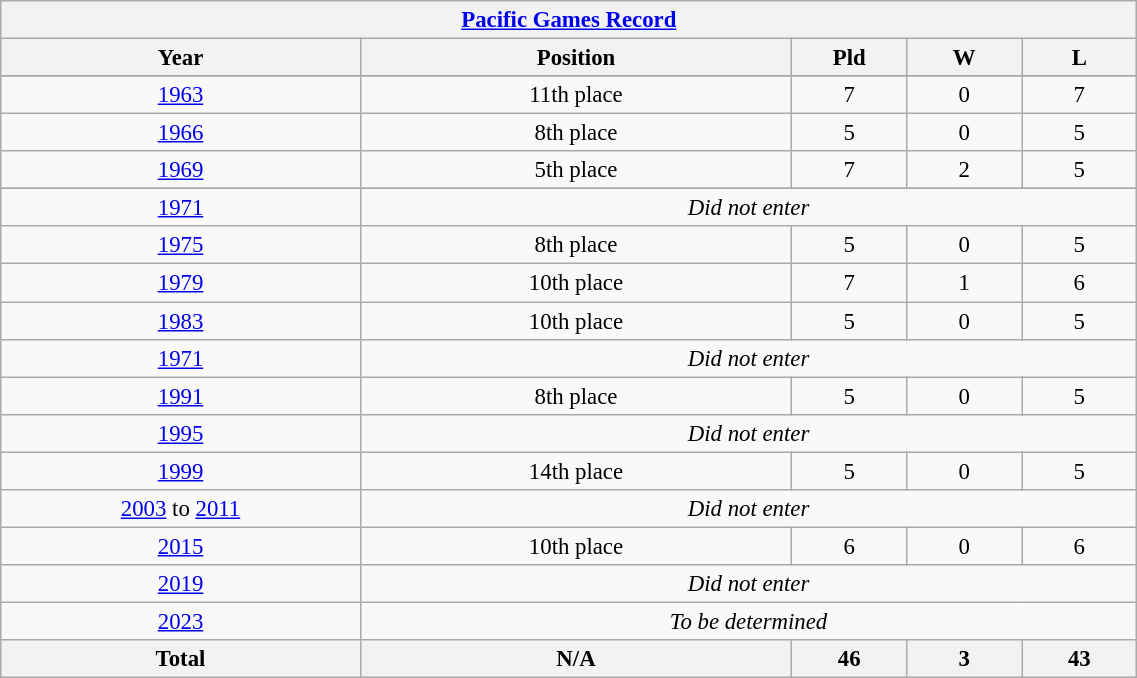<table class="wikitable collapsible autocollapse" style="text-align: center; font-size:95%;" width=60%>
<tr>
<th colspan=5><a href='#'>Pacific Games Record</a></th>
</tr>
<tr>
<th width=25%>Year</th>
<th width=30%>Position</th>
<th width=8%>Pld</th>
<th width=8%>W</th>
<th width=8%>L</th>
</tr>
<tr bgcolor="#cc9966">
</tr>
<tr>
<td> <a href='#'>1963</a></td>
<td>11th place</td>
<td>7</td>
<td>0</td>
<td>7</td>
</tr>
<tr>
<td> <a href='#'>1966</a></td>
<td>8th place</td>
<td>5</td>
<td>0</td>
<td>5</td>
</tr>
<tr>
<td> <a href='#'>1969</a></td>
<td>5th place</td>
<td>7</td>
<td>2</td>
<td>5</td>
</tr>
<tr>
</tr>
<tr>
<td> <a href='#'>1971</a></td>
<td colspan=4><em>Did not enter</em></td>
</tr>
<tr>
<td> <a href='#'>1975</a></td>
<td>8th place</td>
<td>5</td>
<td>0</td>
<td>5</td>
</tr>
<tr>
<td> <a href='#'>1979</a></td>
<td>10th place</td>
<td>7</td>
<td>1</td>
<td>6</td>
</tr>
<tr>
<td> <a href='#'>1983</a></td>
<td>10th place</td>
<td>5</td>
<td>0</td>
<td>5</td>
</tr>
<tr>
<td> <a href='#'>1971</a></td>
<td colspan=4><em>Did not enter</em></td>
</tr>
<tr>
<td> <a href='#'>1991</a></td>
<td>8th place</td>
<td>5</td>
<td>0</td>
<td>5</td>
</tr>
<tr>
<td> <a href='#'>1995</a></td>
<td colspan=4><em>Did not enter</em></td>
</tr>
<tr>
<td> <a href='#'>1999</a></td>
<td>14th place</td>
<td>5</td>
<td>0</td>
<td>5</td>
</tr>
<tr>
<td><a href='#'>2003</a> to <a href='#'>2011</a></td>
<td colspan=4><em>Did not enter</em></td>
</tr>
<tr>
<td> <a href='#'>2015</a></td>
<td>10th place</td>
<td>6</td>
<td>0</td>
<td>6</td>
</tr>
<tr>
<td> <a href='#'>2019</a></td>
<td colspan=4><em>Did not enter</em></td>
</tr>
<tr>
<td> <a href='#'>2023</a></td>
<td colspan=4><em>To be determined</em></td>
</tr>
<tr>
<th>Total</th>
<th>N/A</th>
<th>46</th>
<th>3</th>
<th>43</th>
</tr>
</table>
